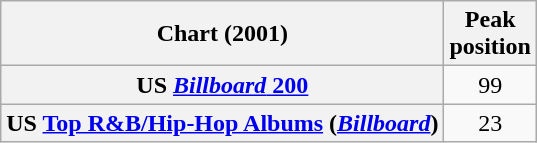<table class="wikitable sortable plainrowheaders" style="text-align:center">
<tr>
<th scope="col">Chart (2001)</th>
<th scope="col">Peak<br> position</th>
</tr>
<tr>
<th scope="row">US <a href='#'><em>Billboard</em> 200</a></th>
<td>99</td>
</tr>
<tr>
<th scope="row">US <a href='#'>Top R&B/Hip-Hop Albums</a> (<em><a href='#'>Billboard</a></em>)</th>
<td>23</td>
</tr>
</table>
